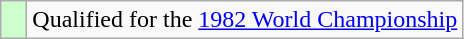<table class="wikitable">
<tr>
<td width=10px bgcolor=#ccffcc></td>
<td>Qualified for the <a href='#'>1982 World Championship</a></td>
</tr>
</table>
